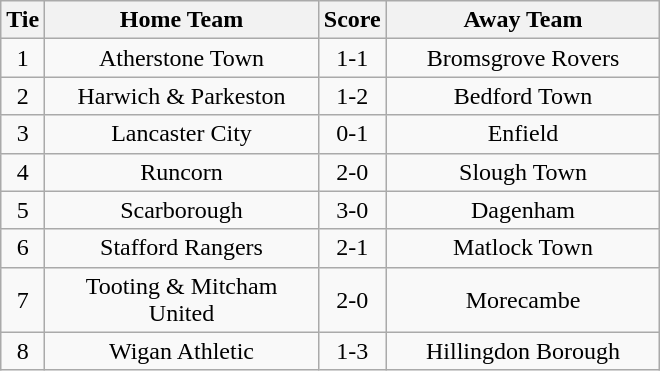<table class="wikitable" style="text-align:center;">
<tr>
<th width=20>Tie</th>
<th width=175>Home Team</th>
<th width=20>Score</th>
<th width=175>Away Team</th>
</tr>
<tr>
<td>1</td>
<td>Atherstone Town</td>
<td>1-1</td>
<td>Bromsgrove Rovers</td>
</tr>
<tr>
<td>2</td>
<td>Harwich & Parkeston</td>
<td>1-2</td>
<td>Bedford Town</td>
</tr>
<tr>
<td>3</td>
<td>Lancaster City</td>
<td>0-1</td>
<td>Enfield</td>
</tr>
<tr>
<td>4</td>
<td>Runcorn</td>
<td>2-0</td>
<td>Slough Town</td>
</tr>
<tr>
<td>5</td>
<td>Scarborough</td>
<td>3-0</td>
<td>Dagenham</td>
</tr>
<tr>
<td>6</td>
<td>Stafford Rangers</td>
<td>2-1</td>
<td>Matlock Town</td>
</tr>
<tr>
<td>7</td>
<td>Tooting & Mitcham United</td>
<td>2-0</td>
<td>Morecambe</td>
</tr>
<tr>
<td>8</td>
<td>Wigan Athletic</td>
<td>1-3</td>
<td>Hillingdon Borough</td>
</tr>
</table>
